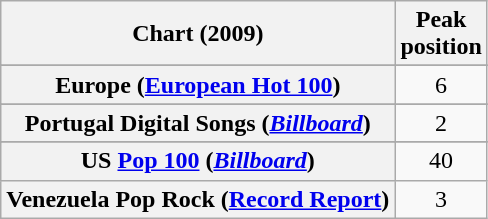<table class="wikitable sortable plainrowheaders" style="text-align:center">
<tr>
<th scope="col">Chart (2009)</th>
<th scope="col">Peak<br>position</th>
</tr>
<tr>
</tr>
<tr>
</tr>
<tr>
</tr>
<tr>
</tr>
<tr>
</tr>
<tr>
</tr>
<tr>
<th scope="row">Europe (<a href='#'>European Hot 100</a>)</th>
<td>6</td>
</tr>
<tr>
</tr>
<tr>
</tr>
<tr>
</tr>
<tr>
</tr>
<tr>
</tr>
<tr>
</tr>
<tr>
</tr>
<tr>
</tr>
<tr>
</tr>
<tr>
</tr>
<tr>
</tr>
<tr>
<th scope="row">Portugal Digital Songs (<em><a href='#'>Billboard</a></em>)</th>
<td style="text-align:center;">2</td>
</tr>
<tr>
</tr>
<tr>
</tr>
<tr>
</tr>
<tr>
</tr>
<tr>
</tr>
<tr>
</tr>
<tr>
</tr>
<tr>
</tr>
<tr>
</tr>
<tr>
<th scope="row">US <a href='#'>Pop 100</a> (<em><a href='#'>Billboard</a></em>)</th>
<td>40</td>
</tr>
<tr>
<th scope="row">Venezuela Pop Rock (<a href='#'>Record Report</a>)</th>
<td>3</td>
</tr>
</table>
